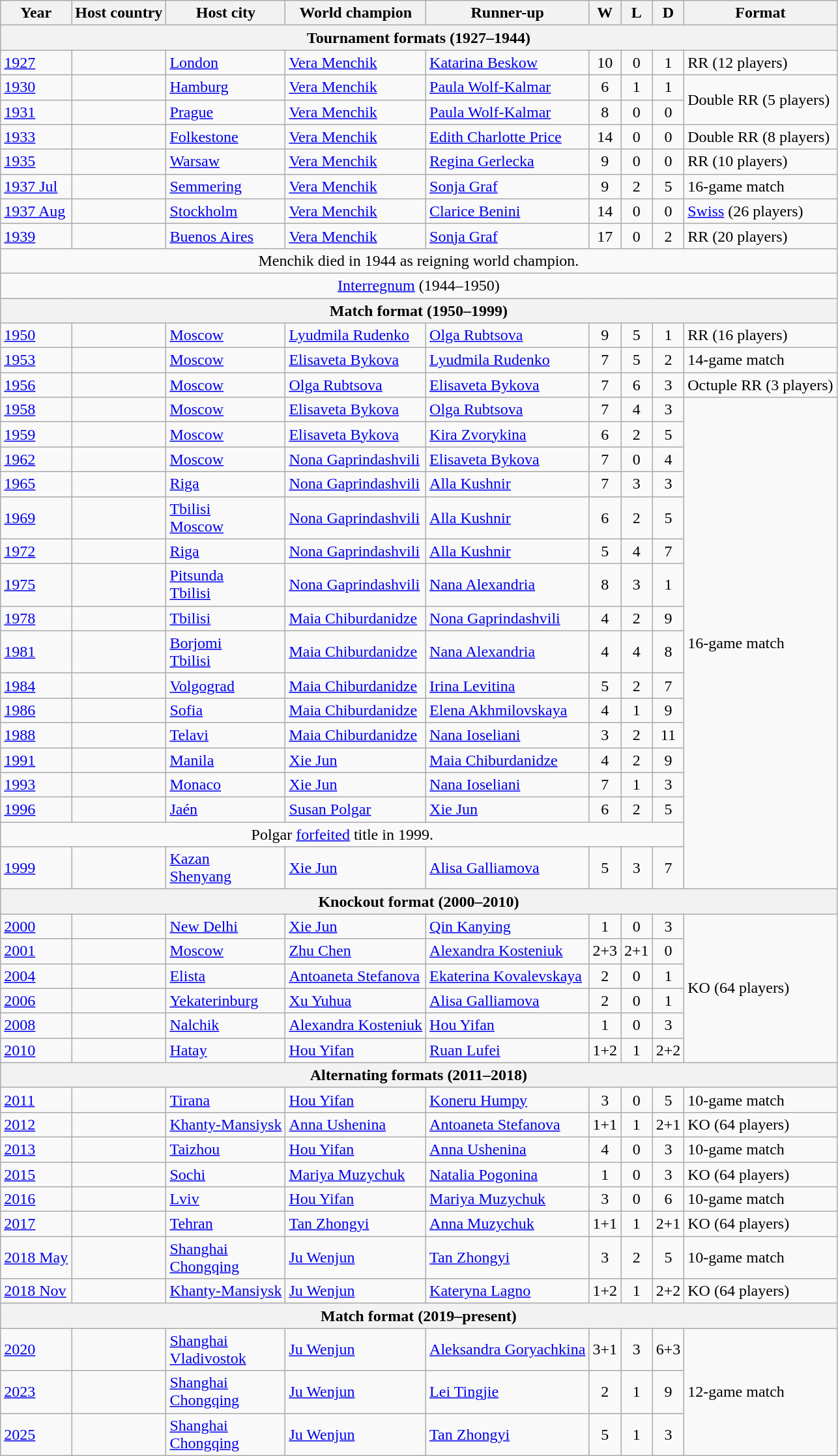<table class="wikitable">
<tr>
<th>Year</th>
<th>Host country</th>
<th>Host city</th>
<th>World champion</th>
<th>Runner-up</th>
<th>W</th>
<th>L</th>
<th>D</th>
<th>Format</th>
</tr>
<tr>
<th colspan="9">Tournament formats (1927–1944)</th>
</tr>
<tr>
<td><a href='#'>1927</a></td>
<td></td>
<td><a href='#'>London</a></td>
<td> <a href='#'>Vera Menchik</a></td>
<td> <a href='#'>Katarina Beskow</a></td>
<td style="text-align:center;">10</td>
<td style="text-align:center;">0</td>
<td style="text-align:center;">1</td>
<td>RR (12 players)</td>
</tr>
<tr>
<td><a href='#'>1930</a></td>
<td></td>
<td><a href='#'>Hamburg</a></td>
<td> <a href='#'>Vera Menchik</a></td>
<td> <a href='#'>Paula Wolf-Kalmar</a></td>
<td style="text-align:center;">6</td>
<td style="text-align:center;">1</td>
<td style="text-align:center;">1</td>
<td rowspan = 2>Double RR (5 players)</td>
</tr>
<tr>
<td><a href='#'>1931</a></td>
<td></td>
<td><a href='#'>Prague</a></td>
<td> <a href='#'>Vera Menchik</a></td>
<td> <a href='#'>Paula Wolf-Kalmar</a></td>
<td style="text-align:center;">8</td>
<td style="text-align:center;">0</td>
<td style="text-align:center;">0</td>
</tr>
<tr>
<td><a href='#'>1933</a></td>
<td></td>
<td><a href='#'>Folkestone</a></td>
<td> <a href='#'>Vera Menchik</a></td>
<td> <a href='#'>Edith Charlotte Price</a></td>
<td style="text-align:center;">14</td>
<td style="text-align:center;">0</td>
<td style="text-align:center;">0</td>
<td>Double RR (8 players)</td>
</tr>
<tr>
<td><a href='#'>1935</a></td>
<td></td>
<td><a href='#'>Warsaw</a></td>
<td> <a href='#'>Vera Menchik</a></td>
<td> <a href='#'>Regina Gerlecka</a></td>
<td style="text-align:center;">9</td>
<td style="text-align:center;">0</td>
<td style="text-align:center;">0</td>
<td>RR (10 players)</td>
</tr>
<tr>
<td><a href='#'>1937 Jul</a></td>
<td></td>
<td><a href='#'>Semmering</a></td>
<td> <a href='#'>Vera Menchik</a></td>
<td> <a href='#'>Sonja Graf</a></td>
<td style="text-align:center;">9</td>
<td style="text-align:center;">2</td>
<td style="text-align:center;">5</td>
<td>16-game match</td>
</tr>
<tr>
<td><a href='#'>1937 Aug</a></td>
<td></td>
<td><a href='#'>Stockholm</a></td>
<td> <a href='#'>Vera Menchik</a></td>
<td> <a href='#'>Clarice Benini</a></td>
<td style="text-align:center;">14</td>
<td style="text-align:center;">0</td>
<td style="text-align:center;">0</td>
<td><a href='#'>Swiss</a> (26 players)</td>
</tr>
<tr>
<td><a href='#'>1939</a></td>
<td></td>
<td><a href='#'>Buenos Aires</a></td>
<td> <a href='#'>Vera Menchik</a></td>
<td> <a href='#'>Sonja Graf</a></td>
<td style="text-align:center;">17</td>
<td style="text-align:center;">0</td>
<td style="text-align:center;">2</td>
<td>RR (20 players)</td>
</tr>
<tr>
<td colspan="9" style="text-align:center;">Menchik died in 1944 as reigning world champion.</td>
</tr>
<tr>
<td colspan="9" style="text-align:center;"><a href='#'>Interregnum</a> (1944–1950)</td>
</tr>
<tr>
<th colspan="9">Match format (1950–1999)</th>
</tr>
<tr>
<td><a href='#'>1950</a></td>
<td></td>
<td><a href='#'>Moscow</a></td>
<td> <a href='#'>Lyudmila Rudenko</a></td>
<td> <a href='#'>Olga Rubtsova</a></td>
<td style="text-align:center;">9</td>
<td style="text-align:center;">5</td>
<td style="text-align:center;">1</td>
<td>RR (16 players)</td>
</tr>
<tr>
<td><a href='#'>1953</a></td>
<td></td>
<td><a href='#'>Moscow</a></td>
<td> <a href='#'>Elisaveta Bykova</a></td>
<td> <a href='#'>Lyudmila Rudenko</a></td>
<td style="text-align:center;">7</td>
<td style="text-align:center;">5</td>
<td style="text-align:center;">2</td>
<td>14-game match</td>
</tr>
<tr>
<td><a href='#'>1956</a></td>
<td></td>
<td><a href='#'>Moscow</a></td>
<td> <a href='#'>Olga Rubtsova</a></td>
<td> <a href='#'>Elisaveta Bykova</a></td>
<td style="text-align:center;">7</td>
<td style="text-align:center;">6</td>
<td style="text-align:center;">3</td>
<td>Octuple RR (3 players)</td>
</tr>
<tr>
<td><a href='#'>1958</a></td>
<td></td>
<td><a href='#'>Moscow</a></td>
<td> <a href='#'>Elisaveta Bykova</a></td>
<td> <a href='#'>Olga Rubtsova</a></td>
<td style="text-align:center;">7</td>
<td style="text-align:center;">4</td>
<td style="text-align:center;">3</td>
<td rowspan = 17>16-game match</td>
</tr>
<tr>
<td><a href='#'>1959</a></td>
<td></td>
<td><a href='#'>Moscow</a></td>
<td> <a href='#'>Elisaveta Bykova</a></td>
<td> <a href='#'>Kira Zvorykina</a></td>
<td style="text-align:center;">6</td>
<td style="text-align:center;">2</td>
<td style="text-align:center;">5</td>
</tr>
<tr>
<td><a href='#'>1962</a></td>
<td></td>
<td><a href='#'>Moscow</a></td>
<td> <a href='#'>Nona Gaprindashvili</a></td>
<td> <a href='#'>Elisaveta Bykova</a></td>
<td style="text-align:center;">7</td>
<td style="text-align:center;">0</td>
<td style="text-align:center;">4</td>
</tr>
<tr>
<td><a href='#'>1965</a></td>
<td></td>
<td><a href='#'>Riga</a></td>
<td> <a href='#'>Nona Gaprindashvili</a></td>
<td> <a href='#'>Alla Kushnir</a></td>
<td style="text-align:center;">7</td>
<td style="text-align:center;">3</td>
<td style="text-align:center;">3</td>
</tr>
<tr>
<td><a href='#'>1969</a></td>
<td></td>
<td><a href='#'>Tbilisi</a> <br> <a href='#'>Moscow</a></td>
<td> <a href='#'>Nona Gaprindashvili</a></td>
<td> <a href='#'>Alla Kushnir</a></td>
<td style="text-align:center;">6</td>
<td style="text-align:center;">2</td>
<td style="text-align:center;">5</td>
</tr>
<tr>
<td><a href='#'>1972</a></td>
<td></td>
<td><a href='#'>Riga</a></td>
<td> <a href='#'>Nona Gaprindashvili</a></td>
<td> <a href='#'>Alla Kushnir</a></td>
<td style="text-align:center;">5</td>
<td style="text-align:center;">4</td>
<td style="text-align:center;">7</td>
</tr>
<tr>
<td><a href='#'>1975</a></td>
<td></td>
<td><a href='#'>Pitsunda</a> <br> <a href='#'>Tbilisi</a></td>
<td> <a href='#'>Nona Gaprindashvili</a></td>
<td> <a href='#'>Nana Alexandria</a></td>
<td style="text-align:center;">8</td>
<td style="text-align:center;">3</td>
<td style="text-align:center;">1</td>
</tr>
<tr>
<td><a href='#'>1978</a></td>
<td></td>
<td><a href='#'>Tbilisi</a></td>
<td> <a href='#'>Maia Chiburdanidze</a></td>
<td> <a href='#'>Nona Gaprindashvili</a></td>
<td style="text-align:center;">4</td>
<td style="text-align:center;">2</td>
<td style="text-align:center;">9</td>
</tr>
<tr>
<td><a href='#'>1981</a></td>
<td></td>
<td><a href='#'>Borjomi</a> <br> <a href='#'>Tbilisi</a></td>
<td> <a href='#'>Maia Chiburdanidze</a></td>
<td> <a href='#'>Nana Alexandria</a></td>
<td style="text-align:center;">4</td>
<td style="text-align:center;">4</td>
<td style="text-align:center;">8</td>
</tr>
<tr>
<td><a href='#'>1984</a></td>
<td></td>
<td><a href='#'>Volgograd</a></td>
<td> <a href='#'>Maia Chiburdanidze</a></td>
<td> <a href='#'>Irina Levitina</a></td>
<td style="text-align:center;">5</td>
<td style="text-align:center;">2</td>
<td style="text-align:center;">7</td>
</tr>
<tr>
<td><a href='#'>1986</a></td>
<td></td>
<td><a href='#'>Sofia</a></td>
<td> <a href='#'>Maia Chiburdanidze</a></td>
<td> <a href='#'>Elena Akhmilovskaya</a></td>
<td style="text-align:center;">4</td>
<td style="text-align:center;">1</td>
<td style="text-align:center;">9</td>
</tr>
<tr>
<td><a href='#'>1988</a></td>
<td></td>
<td><a href='#'>Telavi</a></td>
<td> <a href='#'>Maia Chiburdanidze</a></td>
<td> <a href='#'>Nana Ioseliani</a></td>
<td style="text-align:center;">3</td>
<td style="text-align:center;">2</td>
<td style="text-align:center;">11</td>
</tr>
<tr>
<td><a href='#'>1991</a></td>
<td></td>
<td><a href='#'>Manila</a></td>
<td> <a href='#'>Xie Jun</a></td>
<td> <a href='#'>Maia Chiburdanidze</a></td>
<td style="text-align:center;">4</td>
<td style="text-align:center;">2</td>
<td style="text-align:center;">9</td>
</tr>
<tr>
<td><a href='#'>1993</a></td>
<td></td>
<td><a href='#'>Monaco</a></td>
<td> <a href='#'>Xie Jun</a></td>
<td> <a href='#'>Nana Ioseliani</a></td>
<td style="text-align:center;">7</td>
<td style="text-align:center;">1</td>
<td style="text-align:center;">3</td>
</tr>
<tr>
<td><a href='#'>1996</a></td>
<td></td>
<td><a href='#'>Jaén</a></td>
<td> <a href='#'>Susan Polgar</a></td>
<td> <a href='#'>Xie Jun</a></td>
<td style="text-align:center;">6</td>
<td style="text-align:center;">2</td>
<td style="text-align:center;">5</td>
</tr>
<tr>
<td colspan="8" style="text-align:center;">Polgar <a href='#'>forfeited</a> title in 1999.</td>
</tr>
<tr>
<td><a href='#'>1999</a></td>
<td> <br> </td>
<td><a href='#'>Kazan</a> <br> <a href='#'>Shenyang</a></td>
<td> <a href='#'>Xie Jun</a></td>
<td> <a href='#'>Alisa Galliamova</a></td>
<td style="text-align:center;">5</td>
<td style="text-align:center;">3</td>
<td style="text-align:center;">7</td>
</tr>
<tr>
<th colspan="9">Knockout format (2000–2010)</th>
</tr>
<tr>
<td><a href='#'>2000</a></td>
<td></td>
<td><a href='#'>New Delhi</a></td>
<td> <a href='#'>Xie Jun</a></td>
<td> <a href='#'>Qin Kanying</a></td>
<td style="text-align:center;">1</td>
<td style="text-align:center;">0</td>
<td style="text-align:center;">3</td>
<td rowspan = 6>KO (64 players)</td>
</tr>
<tr>
<td><a href='#'>2001</a></td>
<td></td>
<td><a href='#'>Moscow</a></td>
<td> <a href='#'>Zhu Chen</a></td>
<td> <a href='#'>Alexandra Kosteniuk</a></td>
<td style="text-align:center;">2+3</td>
<td style="text-align:center;">2+1</td>
<td style="text-align:center;">0</td>
</tr>
<tr>
<td><a href='#'>2004</a></td>
<td></td>
<td><a href='#'>Elista</a></td>
<td> <a href='#'>Antoaneta Stefanova</a></td>
<td> <a href='#'>Ekaterina Kovalevskaya</a></td>
<td style="text-align:center;">2</td>
<td style="text-align:center;">0</td>
<td style="text-align:center;">1</td>
</tr>
<tr>
<td><a href='#'>2006</a></td>
<td></td>
<td><a href='#'>Yekaterinburg</a></td>
<td> <a href='#'>Xu Yuhua</a></td>
<td> <a href='#'>Alisa Galliamova</a></td>
<td style="text-align:center;">2</td>
<td style="text-align:center;">0</td>
<td style="text-align:center;">1</td>
</tr>
<tr>
<td><a href='#'>2008</a></td>
<td></td>
<td><a href='#'>Nalchik</a></td>
<td> <a href='#'>Alexandra Kosteniuk</a></td>
<td> <a href='#'>Hou Yifan</a></td>
<td style="text-align:center;">1</td>
<td style="text-align:center;">0</td>
<td style="text-align:center;">3</td>
</tr>
<tr>
<td><a href='#'>2010</a></td>
<td></td>
<td><a href='#'>Hatay</a></td>
<td> <a href='#'>Hou Yifan</a></td>
<td> <a href='#'>Ruan Lufei</a></td>
<td style="text-align:center;">1+2</td>
<td style="text-align:center;">1</td>
<td style="text-align:center;">2+2</td>
</tr>
<tr>
<th colspan="9">Alternating formats (2011–2018)</th>
</tr>
<tr>
<td><a href='#'>2011</a></td>
<td></td>
<td><a href='#'>Tirana</a></td>
<td> <a href='#'>Hou Yifan</a></td>
<td> <a href='#'>Koneru Humpy</a></td>
<td style="text-align:center;">3</td>
<td style="text-align:center;">0</td>
<td style="text-align:center;">5</td>
<td>10-game match</td>
</tr>
<tr>
<td><a href='#'>2012</a></td>
<td></td>
<td><a href='#'>Khanty-Mansiysk</a></td>
<td> <a href='#'>Anna Ushenina</a></td>
<td> <a href='#'>Antoaneta Stefanova</a></td>
<td style="text-align:center;">1+1</td>
<td style="text-align:center;">1</td>
<td style="text-align:center;">2+1</td>
<td>KO (64 players)</td>
</tr>
<tr>
<td><a href='#'>2013</a></td>
<td></td>
<td><a href='#'>Taizhou</a></td>
<td> <a href='#'>Hou Yifan</a></td>
<td> <a href='#'>Anna Ushenina</a></td>
<td style="text-align:center;">4</td>
<td style="text-align:center;">0</td>
<td style="text-align:center;">3</td>
<td>10-game match</td>
</tr>
<tr>
<td><a href='#'>2015</a></td>
<td></td>
<td><a href='#'>Sochi</a></td>
<td> <a href='#'>Mariya Muzychuk</a></td>
<td> <a href='#'>Natalia Pogonina</a></td>
<td style="text-align:center;">1</td>
<td style="text-align:center;">0</td>
<td style="text-align:center;">3</td>
<td>KO (64 players)</td>
</tr>
<tr>
<td><a href='#'>2016</a></td>
<td></td>
<td><a href='#'>Lviv</a></td>
<td> <a href='#'>Hou Yifan</a></td>
<td> <a href='#'>Mariya Muzychuk</a></td>
<td style="text-align:center;">3</td>
<td style="text-align:center;">0</td>
<td style="text-align:center;">6</td>
<td>10-game match</td>
</tr>
<tr>
<td><a href='#'>2017</a></td>
<td></td>
<td><a href='#'>Tehran</a></td>
<td> <a href='#'>Tan Zhongyi</a></td>
<td> <a href='#'>Anna Muzychuk</a></td>
<td style="text-align:center;">1+1</td>
<td style="text-align:center;">1</td>
<td style="text-align:center;">2+1</td>
<td>KO (64 players)</td>
</tr>
<tr>
<td><a href='#'>2018 May</a></td>
<td></td>
<td><a href='#'>Shanghai</a> <br> <a href='#'>Chongqing</a></td>
<td> <a href='#'>Ju Wenjun</a></td>
<td> <a href='#'>Tan Zhongyi</a></td>
<td style="text-align:center;">3</td>
<td style="text-align:center;">2</td>
<td style="text-align:center;">5</td>
<td>10-game match</td>
</tr>
<tr>
<td><a href='#'>2018 Nov</a></td>
<td></td>
<td><a href='#'>Khanty-Mansiysk</a></td>
<td> <a href='#'>Ju Wenjun</a></td>
<td> <a href='#'>Kateryna Lagno</a></td>
<td style="text-align:center;">1+2</td>
<td style="text-align:center;">1</td>
<td style="text-align:center;">2+2</td>
<td>KO (64 players)</td>
</tr>
<tr>
<th colspan="9">Match format (2019–present)</th>
</tr>
<tr>
<td><a href='#'>2020</a></td>
<td><br></td>
<td><a href='#'>Shanghai</a><br><a href='#'>Vladivostok</a></td>
<td> <a href='#'>Ju Wenjun</a></td>
<td> <a href='#'>Aleksandra Goryachkina</a></td>
<td style="text-align:center;">3+1</td>
<td style="text-align:center;">3</td>
<td style="text-align:center;">6+3</td>
<td rowspan = 3>12-game match</td>
</tr>
<tr>
<td><a href='#'>2023</a></td>
<td></td>
<td><a href='#'>Shanghai</a><br><a href='#'>Chongqing</a></td>
<td> <a href='#'>Ju Wenjun</a></td>
<td> <a href='#'>Lei Tingjie</a></td>
<td style="text-align:center;">2</td>
<td style="text-align:center;">1</td>
<td style="text-align:center;">9</td>
</tr>
<tr>
<td><a href='#'>2025</a></td>
<td></td>
<td><a href='#'>Shanghai</a><br><a href='#'>Chongqing</a></td>
<td> <a href='#'>Ju Wenjun</a></td>
<td> <a href='#'>Tan Zhongyi</a></td>
<td style="text-align:center;">5</td>
<td style="text-align:center;">1</td>
<td style="text-align:center;">3</td>
</tr>
</table>
